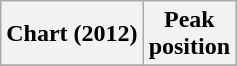<table class="wikitable plainrowheaders" style="text-align:center">
<tr>
<th>Chart (2012)</th>
<th>Peak<br>position</th>
</tr>
<tr>
</tr>
</table>
